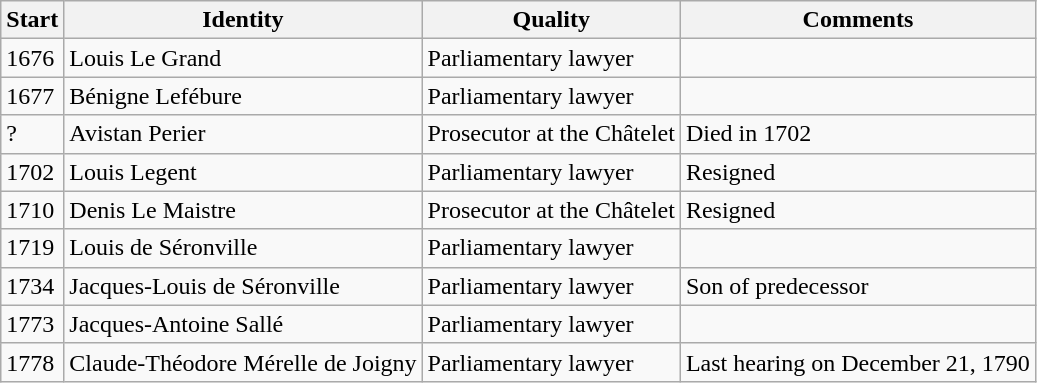<table class="wikitable">
<tr>
<th>Start</th>
<th>Identity</th>
<th>Quality</th>
<th><strong>Comments</strong></th>
</tr>
<tr>
<td>1676</td>
<td>Louis Le Grand</td>
<td>Parliamentary lawyer</td>
<td></td>
</tr>
<tr>
<td>1677</td>
<td>Bénigne Lefébure</td>
<td>Parliamentary lawyer</td>
<td></td>
</tr>
<tr>
<td>?</td>
<td>Avistan Perier</td>
<td>Prosecutor at the Châtelet</td>
<td>Died in 1702</td>
</tr>
<tr>
<td>1702</td>
<td>Louis Legent</td>
<td>Parliamentary lawyer</td>
<td>Resigned</td>
</tr>
<tr>
<td>1710</td>
<td>Denis Le Maistre</td>
<td>Prosecutor at the Châtelet</td>
<td>Resigned</td>
</tr>
<tr>
<td>1719</td>
<td>Louis de Séronville</td>
<td>Parliamentary lawyer</td>
<td></td>
</tr>
<tr>
<td>1734</td>
<td>Jacques-Louis de Séronville</td>
<td>Parliamentary lawyer</td>
<td>Son of predecessor</td>
</tr>
<tr>
<td>1773</td>
<td>Jacques-Antoine Sallé</td>
<td>Parliamentary lawyer</td>
<td></td>
</tr>
<tr>
<td>1778</td>
<td>Claude-Théodore Mérelle de Joigny</td>
<td>Parliamentary lawyer</td>
<td>Last hearing on December 21, 1790</td>
</tr>
</table>
